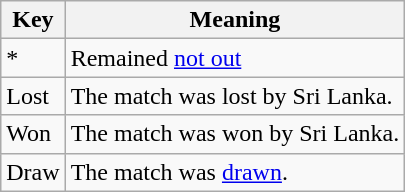<table class="wikitable" border="1">
<tr>
<th>Key</th>
<th>Meaning</th>
</tr>
<tr>
<td>*</td>
<td>Remained <a href='#'>not out</a></td>
</tr>
<tr>
<td>Lost</td>
<td>The match was lost by Sri Lanka.</td>
</tr>
<tr>
<td>Won</td>
<td>The match was won by Sri Lanka.</td>
</tr>
<tr>
<td>Draw</td>
<td>The match was <a href='#'>drawn</a>.</td>
</tr>
</table>
